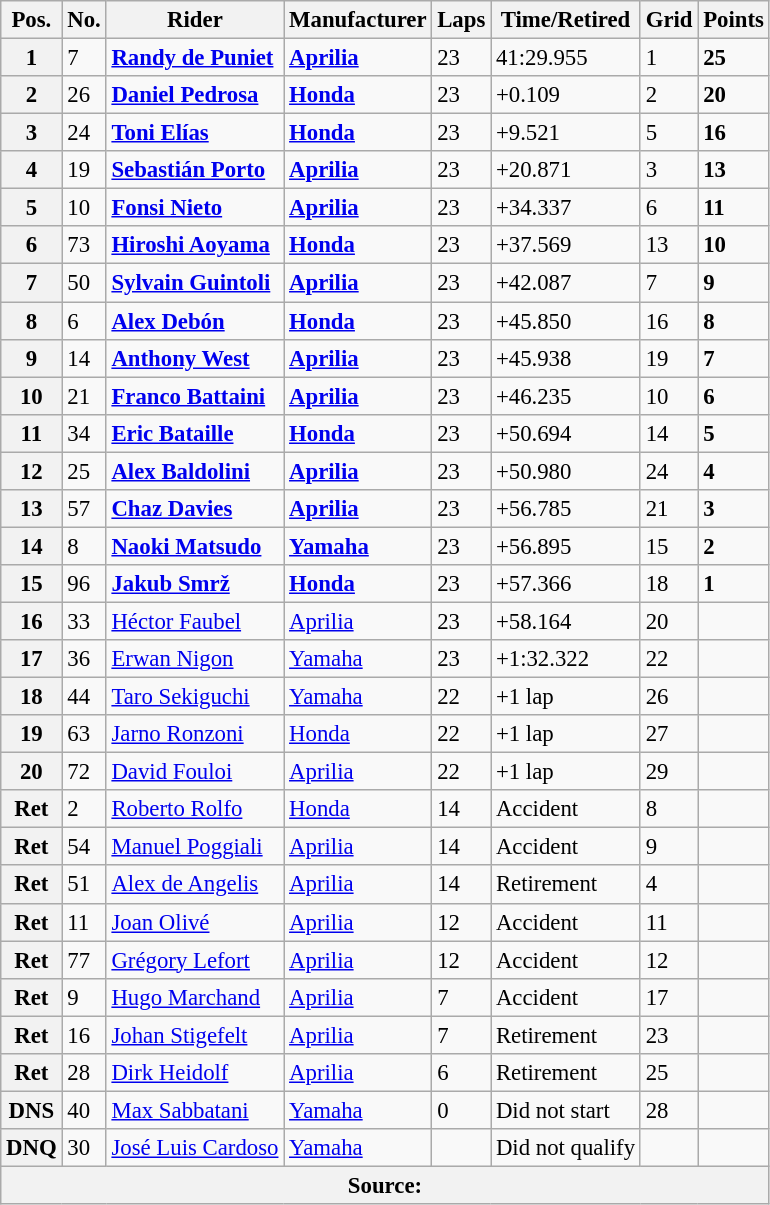<table class="wikitable" style="font-size: 95%;">
<tr>
<th>Pos.</th>
<th>No.</th>
<th>Rider</th>
<th>Manufacturer</th>
<th>Laps</th>
<th>Time/Retired</th>
<th>Grid</th>
<th>Points</th>
</tr>
<tr>
<th>1</th>
<td>7</td>
<td> <strong><a href='#'>Randy de Puniet</a></strong></td>
<td><strong><a href='#'>Aprilia</a></strong></td>
<td>23</td>
<td>41:29.955</td>
<td>1</td>
<td><strong>25</strong></td>
</tr>
<tr>
<th>2</th>
<td>26</td>
<td> <strong><a href='#'>Daniel Pedrosa</a></strong></td>
<td><strong><a href='#'>Honda</a></strong></td>
<td>23</td>
<td>+0.109</td>
<td>2</td>
<td><strong>20</strong></td>
</tr>
<tr>
<th>3</th>
<td>24</td>
<td> <strong><a href='#'>Toni Elías</a></strong></td>
<td><strong><a href='#'>Honda</a></strong></td>
<td>23</td>
<td>+9.521</td>
<td>5</td>
<td><strong>16</strong></td>
</tr>
<tr>
<th>4</th>
<td>19</td>
<td> <strong><a href='#'>Sebastián Porto</a></strong></td>
<td><strong><a href='#'>Aprilia</a></strong></td>
<td>23</td>
<td>+20.871</td>
<td>3</td>
<td><strong>13</strong></td>
</tr>
<tr>
<th>5</th>
<td>10</td>
<td> <strong><a href='#'>Fonsi Nieto</a></strong></td>
<td><strong><a href='#'>Aprilia</a></strong></td>
<td>23</td>
<td>+34.337</td>
<td>6</td>
<td><strong>11</strong></td>
</tr>
<tr>
<th>6</th>
<td>73</td>
<td> <strong><a href='#'>Hiroshi Aoyama</a></strong></td>
<td><strong><a href='#'>Honda</a></strong></td>
<td>23</td>
<td>+37.569</td>
<td>13</td>
<td><strong>10</strong></td>
</tr>
<tr>
<th>7</th>
<td>50</td>
<td> <strong><a href='#'>Sylvain Guintoli</a></strong></td>
<td><strong><a href='#'>Aprilia</a></strong></td>
<td>23</td>
<td>+42.087</td>
<td>7</td>
<td><strong>9</strong></td>
</tr>
<tr>
<th>8</th>
<td>6</td>
<td> <strong><a href='#'>Alex Debón</a></strong></td>
<td><strong><a href='#'>Honda</a></strong></td>
<td>23</td>
<td>+45.850</td>
<td>16</td>
<td><strong>8</strong></td>
</tr>
<tr>
<th>9</th>
<td>14</td>
<td> <strong><a href='#'>Anthony West</a></strong></td>
<td><strong><a href='#'>Aprilia</a></strong></td>
<td>23</td>
<td>+45.938</td>
<td>19</td>
<td><strong>7</strong></td>
</tr>
<tr>
<th>10</th>
<td>21</td>
<td> <strong><a href='#'>Franco Battaini</a></strong></td>
<td><strong><a href='#'>Aprilia</a></strong></td>
<td>23</td>
<td>+46.235</td>
<td>10</td>
<td><strong>6</strong></td>
</tr>
<tr>
<th>11</th>
<td>34</td>
<td> <strong><a href='#'>Eric Bataille</a></strong></td>
<td><strong><a href='#'>Honda</a></strong></td>
<td>23</td>
<td>+50.694</td>
<td>14</td>
<td><strong>5</strong></td>
</tr>
<tr>
<th>12</th>
<td>25</td>
<td> <strong><a href='#'>Alex Baldolini</a></strong></td>
<td><strong><a href='#'>Aprilia</a></strong></td>
<td>23</td>
<td>+50.980</td>
<td>24</td>
<td><strong>4</strong></td>
</tr>
<tr>
<th>13</th>
<td>57</td>
<td> <strong><a href='#'>Chaz Davies</a></strong></td>
<td><strong><a href='#'>Aprilia</a></strong></td>
<td>23</td>
<td>+56.785</td>
<td>21</td>
<td><strong>3</strong></td>
</tr>
<tr>
<th>14</th>
<td>8</td>
<td> <strong><a href='#'>Naoki Matsudo</a></strong></td>
<td><strong><a href='#'>Yamaha</a></strong></td>
<td>23</td>
<td>+56.895</td>
<td>15</td>
<td><strong>2</strong></td>
</tr>
<tr>
<th>15</th>
<td>96</td>
<td> <strong><a href='#'>Jakub Smrž</a></strong></td>
<td><strong><a href='#'>Honda</a></strong></td>
<td>23</td>
<td>+57.366</td>
<td>18</td>
<td><strong>1</strong></td>
</tr>
<tr>
<th>16</th>
<td>33</td>
<td> <a href='#'>Héctor Faubel</a></td>
<td><a href='#'>Aprilia</a></td>
<td>23</td>
<td>+58.164</td>
<td>20</td>
<td></td>
</tr>
<tr>
<th>17</th>
<td>36</td>
<td> <a href='#'>Erwan Nigon</a></td>
<td><a href='#'>Yamaha</a></td>
<td>23</td>
<td>+1:32.322</td>
<td>22</td>
<td></td>
</tr>
<tr>
<th>18</th>
<td>44</td>
<td> <a href='#'>Taro Sekiguchi</a></td>
<td><a href='#'>Yamaha</a></td>
<td>22</td>
<td>+1 lap</td>
<td>26</td>
<td></td>
</tr>
<tr>
<th>19</th>
<td>63</td>
<td> <a href='#'>Jarno Ronzoni</a></td>
<td><a href='#'>Honda</a></td>
<td>22</td>
<td>+1 lap</td>
<td>27</td>
<td></td>
</tr>
<tr>
<th>20</th>
<td>72</td>
<td> <a href='#'>David Fouloi</a></td>
<td><a href='#'>Aprilia</a></td>
<td>22</td>
<td>+1 lap</td>
<td>29</td>
<td></td>
</tr>
<tr>
<th>Ret</th>
<td>2</td>
<td> <a href='#'>Roberto Rolfo</a></td>
<td><a href='#'>Honda</a></td>
<td>14</td>
<td>Accident</td>
<td>8</td>
<td></td>
</tr>
<tr>
<th>Ret</th>
<td>54</td>
<td> <a href='#'>Manuel Poggiali</a></td>
<td><a href='#'>Aprilia</a></td>
<td>14</td>
<td>Accident</td>
<td>9</td>
<td></td>
</tr>
<tr>
<th>Ret</th>
<td>51</td>
<td> <a href='#'>Alex de Angelis</a></td>
<td><a href='#'>Aprilia</a></td>
<td>14</td>
<td>Retirement</td>
<td>4</td>
<td></td>
</tr>
<tr>
<th>Ret</th>
<td>11</td>
<td> <a href='#'>Joan Olivé</a></td>
<td><a href='#'>Aprilia</a></td>
<td>12</td>
<td>Accident</td>
<td>11</td>
<td></td>
</tr>
<tr>
<th>Ret</th>
<td>77</td>
<td> <a href='#'>Grégory Lefort</a></td>
<td><a href='#'>Aprilia</a></td>
<td>12</td>
<td>Accident</td>
<td>12</td>
<td></td>
</tr>
<tr>
<th>Ret</th>
<td>9</td>
<td> <a href='#'>Hugo Marchand</a></td>
<td><a href='#'>Aprilia</a></td>
<td>7</td>
<td>Accident</td>
<td>17</td>
<td></td>
</tr>
<tr>
<th>Ret</th>
<td>16</td>
<td> <a href='#'>Johan Stigefelt</a></td>
<td><a href='#'>Aprilia</a></td>
<td>7</td>
<td>Retirement</td>
<td>23</td>
<td></td>
</tr>
<tr>
<th>Ret</th>
<td>28</td>
<td> <a href='#'>Dirk Heidolf</a></td>
<td><a href='#'>Aprilia</a></td>
<td>6</td>
<td>Retirement</td>
<td>25</td>
<td></td>
</tr>
<tr>
<th>DNS</th>
<td>40</td>
<td> <a href='#'>Max Sabbatani</a></td>
<td><a href='#'>Yamaha</a></td>
<td>0</td>
<td>Did not start</td>
<td>28</td>
<td></td>
</tr>
<tr>
<th>DNQ</th>
<td>30</td>
<td> <a href='#'>José Luis Cardoso</a></td>
<td><a href='#'>Yamaha</a></td>
<td></td>
<td>Did not qualify</td>
<td></td>
<td></td>
</tr>
<tr>
<th colspan=8>Source: </th>
</tr>
</table>
